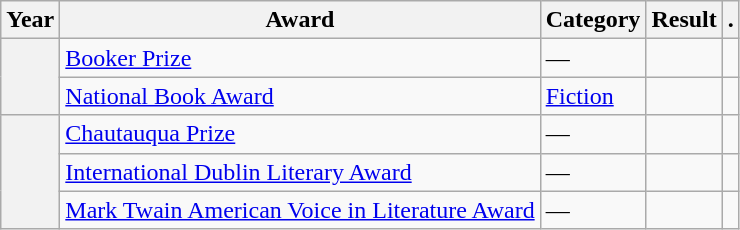<table class="wikitable sortable">
<tr>
<th>Year</th>
<th>Award</th>
<th>Category</th>
<th>Result</th>
<th>.</th>
</tr>
<tr>
<th rowspan="2"></th>
<td><a href='#'>Booker Prize</a></td>
<td>—</td>
<td></td>
<td></td>
</tr>
<tr>
<td><a href='#'>National Book Award</a></td>
<td><a href='#'>Fiction</a></td>
<td></td>
<td></td>
</tr>
<tr>
<th rowspan="3"></th>
<td><a href='#'>Chautauqua Prize</a></td>
<td>—</td>
<td></td>
<td></td>
</tr>
<tr>
<td><a href='#'>International Dublin Literary Award</a></td>
<td>—</td>
<td></td>
<td></td>
</tr>
<tr>
<td><a href='#'>Mark Twain American Voice in Literature Award</a></td>
<td>—</td>
<td></td>
<td></td>
</tr>
</table>
